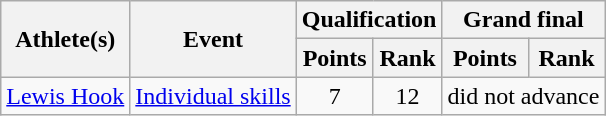<table class="wikitable">
<tr>
<th rowspan="2">Athlete(s)</th>
<th rowspan="2">Event</th>
<th colspan="2">Qualification</th>
<th colspan="2">Grand final</th>
</tr>
<tr>
<th>Points</th>
<th>Rank</th>
<th>Points</th>
<th>Rank</th>
</tr>
<tr>
<td><a href='#'>Lewis Hook</a></td>
<td><a href='#'>Individual skills</a></td>
<td align="center">7</td>
<td align="center">12</td>
<td align="center" colspan=2>did not advance</td>
</tr>
</table>
